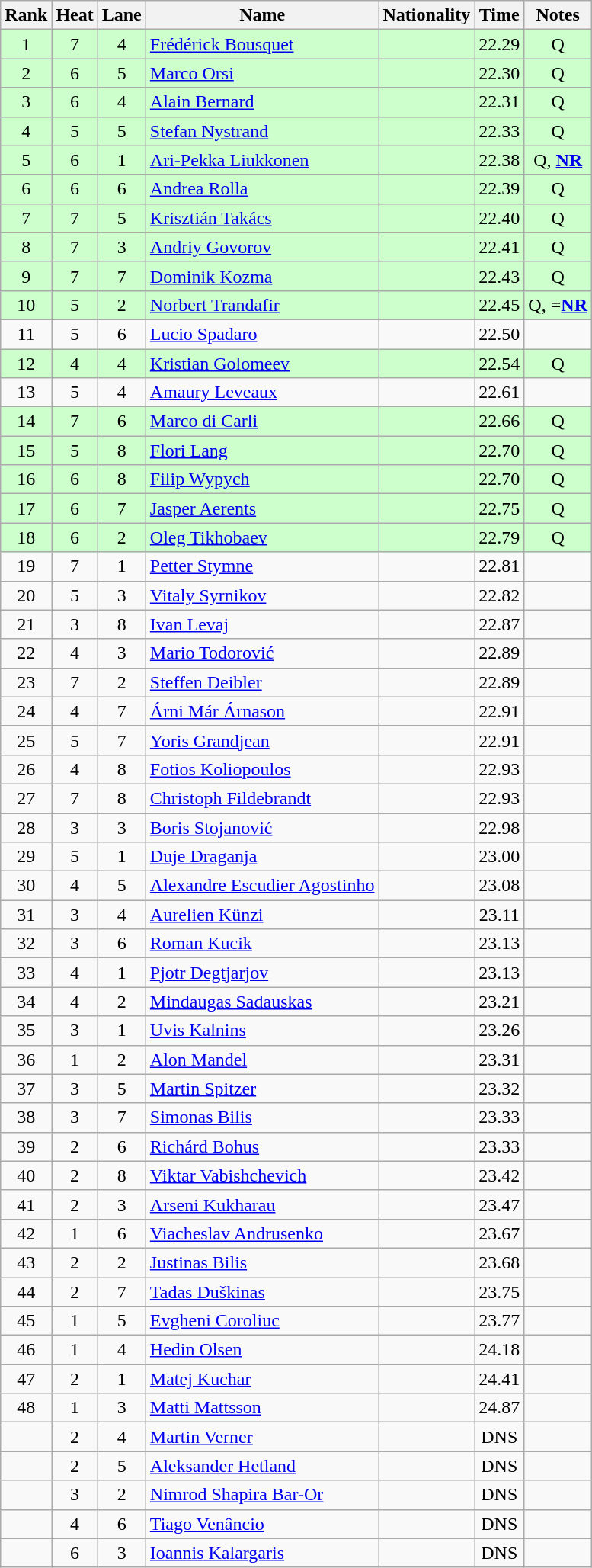<table class="wikitable sortable" style="text-align:center">
<tr>
<th>Rank</th>
<th>Heat</th>
<th>Lane</th>
<th>Name</th>
<th>Nationality</th>
<th>Time</th>
<th>Notes</th>
</tr>
<tr bgcolor=ccffcc>
<td>1</td>
<td>7</td>
<td>4</td>
<td align=left><a href='#'>Frédérick Bousquet</a></td>
<td align=left></td>
<td>22.29</td>
<td>Q</td>
</tr>
<tr bgcolor=ccffcc>
<td>2</td>
<td>6</td>
<td>5</td>
<td align=left><a href='#'>Marco Orsi</a></td>
<td align=left></td>
<td>22.30</td>
<td>Q</td>
</tr>
<tr bgcolor=ccffcc>
<td>3</td>
<td>6</td>
<td>4</td>
<td align=left><a href='#'>Alain Bernard</a></td>
<td align=left></td>
<td>22.31</td>
<td>Q</td>
</tr>
<tr bgcolor=ccffcc>
<td>4</td>
<td>5</td>
<td>5</td>
<td align=left><a href='#'>Stefan Nystrand</a></td>
<td align=left></td>
<td>22.33</td>
<td>Q</td>
</tr>
<tr bgcolor=ccffcc>
<td>5</td>
<td>6</td>
<td>1</td>
<td align=left><a href='#'>Ari-Pekka Liukkonen</a></td>
<td align=left></td>
<td>22.38</td>
<td>Q, <strong><a href='#'>NR</a></strong></td>
</tr>
<tr bgcolor=ccffcc>
<td>6</td>
<td>6</td>
<td>6</td>
<td align=left><a href='#'>Andrea Rolla</a></td>
<td align=left></td>
<td>22.39</td>
<td>Q</td>
</tr>
<tr bgcolor=ccffcc>
<td>7</td>
<td>7</td>
<td>5</td>
<td align=left><a href='#'>Krisztián Takács</a></td>
<td align=left></td>
<td>22.40</td>
<td>Q</td>
</tr>
<tr bgcolor=ccffcc>
<td>8</td>
<td>7</td>
<td>3</td>
<td align=left><a href='#'>Andriy Govorov</a></td>
<td align=left></td>
<td>22.41</td>
<td>Q</td>
</tr>
<tr bgcolor=ccffcc>
<td>9</td>
<td>7</td>
<td>7</td>
<td align=left><a href='#'>Dominik Kozma</a></td>
<td align=left></td>
<td>22.43</td>
<td>Q</td>
</tr>
<tr bgcolor=ccffcc>
<td>10</td>
<td>5</td>
<td>2</td>
<td align=left><a href='#'>Norbert Trandafir</a></td>
<td align=left></td>
<td>22.45</td>
<td>Q, <strong>=<a href='#'>NR</a></strong></td>
</tr>
<tr>
<td>11</td>
<td>5</td>
<td>6</td>
<td align=left><a href='#'>Lucio Spadaro</a></td>
<td align=left></td>
<td>22.50</td>
<td></td>
</tr>
<tr bgcolor=ccffcc>
<td>12</td>
<td>4</td>
<td>4</td>
<td align=left><a href='#'>Kristian Golomeev</a></td>
<td align=left></td>
<td>22.54</td>
<td>Q</td>
</tr>
<tr>
<td>13</td>
<td>5</td>
<td>4</td>
<td align=left><a href='#'>Amaury Leveaux</a></td>
<td align=left></td>
<td>22.61</td>
<td></td>
</tr>
<tr bgcolor=ccffcc>
<td>14</td>
<td>7</td>
<td>6</td>
<td align=left><a href='#'>Marco di Carli</a></td>
<td align=left></td>
<td>22.66</td>
<td>Q</td>
</tr>
<tr bgcolor=ccffcc>
<td>15</td>
<td>5</td>
<td>8</td>
<td align=left><a href='#'>Flori Lang</a></td>
<td align=left></td>
<td>22.70</td>
<td>Q</td>
</tr>
<tr bgcolor=ccffcc>
<td>16</td>
<td>6</td>
<td>8</td>
<td align=left><a href='#'>Filip Wypych</a></td>
<td align=left></td>
<td>22.70</td>
<td>Q</td>
</tr>
<tr bgcolor=ccffcc>
<td>17</td>
<td>6</td>
<td>7</td>
<td align=left><a href='#'>Jasper Aerents</a></td>
<td align=left></td>
<td>22.75</td>
<td>Q</td>
</tr>
<tr bgcolor=ccffcc>
<td>18</td>
<td>6</td>
<td>2</td>
<td align=left><a href='#'>Oleg Tikhobaev</a></td>
<td align=left></td>
<td>22.79</td>
<td>Q</td>
</tr>
<tr>
<td>19</td>
<td>7</td>
<td>1</td>
<td align=left><a href='#'>Petter Stymne</a></td>
<td align=left></td>
<td>22.81</td>
<td></td>
</tr>
<tr>
<td>20</td>
<td>5</td>
<td>3</td>
<td align=left><a href='#'>Vitaly Syrnikov</a></td>
<td align=left></td>
<td>22.82</td>
<td></td>
</tr>
<tr>
<td>21</td>
<td>3</td>
<td>8</td>
<td align=left><a href='#'>Ivan Levaj</a></td>
<td align=left></td>
<td>22.87</td>
<td></td>
</tr>
<tr>
<td>22</td>
<td>4</td>
<td>3</td>
<td align=left><a href='#'>Mario Todorović</a></td>
<td align=left></td>
<td>22.89</td>
<td></td>
</tr>
<tr>
<td>23</td>
<td>7</td>
<td>2</td>
<td align=left><a href='#'>Steffen Deibler</a></td>
<td align=left></td>
<td>22.89</td>
<td></td>
</tr>
<tr>
<td>24</td>
<td>4</td>
<td>7</td>
<td align=left><a href='#'>Árni Már Árnason</a></td>
<td align=left></td>
<td>22.91</td>
<td></td>
</tr>
<tr>
<td>25</td>
<td>5</td>
<td>7</td>
<td align=left><a href='#'>Yoris Grandjean</a></td>
<td align=left></td>
<td>22.91</td>
<td></td>
</tr>
<tr>
<td>26</td>
<td>4</td>
<td>8</td>
<td align=left><a href='#'>Fotios Koliopoulos</a></td>
<td align=left></td>
<td>22.93</td>
<td></td>
</tr>
<tr>
<td>27</td>
<td>7</td>
<td>8</td>
<td align=left><a href='#'>Christoph Fildebrandt</a></td>
<td align=left></td>
<td>22.93</td>
<td></td>
</tr>
<tr>
<td>28</td>
<td>3</td>
<td>3</td>
<td align=left><a href='#'>Boris Stojanović</a></td>
<td align=left></td>
<td>22.98</td>
<td></td>
</tr>
<tr>
<td>29</td>
<td>5</td>
<td>1</td>
<td align=left><a href='#'>Duje Draganja</a></td>
<td align=left></td>
<td>23.00</td>
<td></td>
</tr>
<tr>
<td>30</td>
<td>4</td>
<td>5</td>
<td align=left><a href='#'>Alexandre Escudier Agostinho</a></td>
<td align=left></td>
<td>23.08</td>
<td></td>
</tr>
<tr>
<td>31</td>
<td>3</td>
<td>4</td>
<td align=left><a href='#'>Aurelien Künzi</a></td>
<td align=left></td>
<td>23.11</td>
<td></td>
</tr>
<tr>
<td>32</td>
<td>3</td>
<td>6</td>
<td align=left><a href='#'>Roman Kucik</a></td>
<td align=left></td>
<td>23.13</td>
<td></td>
</tr>
<tr>
<td>33</td>
<td>4</td>
<td>1</td>
<td align=left><a href='#'>Pjotr Degtjarjov</a></td>
<td align=left></td>
<td>23.13</td>
<td></td>
</tr>
<tr>
<td>34</td>
<td>4</td>
<td>2</td>
<td align=left><a href='#'>Mindaugas Sadauskas</a></td>
<td align=left></td>
<td>23.21</td>
<td></td>
</tr>
<tr>
<td>35</td>
<td>3</td>
<td>1</td>
<td align=left><a href='#'>Uvis Kalnins</a></td>
<td align=left></td>
<td>23.26</td>
<td></td>
</tr>
<tr>
<td>36</td>
<td>1</td>
<td>2</td>
<td align=left><a href='#'>Alon Mandel</a></td>
<td align=left></td>
<td>23.31</td>
<td></td>
</tr>
<tr>
<td>37</td>
<td>3</td>
<td>5</td>
<td align=left><a href='#'>Martin Spitzer</a></td>
<td align=left></td>
<td>23.32</td>
<td></td>
</tr>
<tr>
<td>38</td>
<td>3</td>
<td>7</td>
<td align=left><a href='#'>Simonas Bilis</a></td>
<td align=left></td>
<td>23.33</td>
<td></td>
</tr>
<tr>
<td>39</td>
<td>2</td>
<td>6</td>
<td align=left><a href='#'>Richárd Bohus</a></td>
<td align=left></td>
<td>23.33</td>
<td></td>
</tr>
<tr>
<td>40</td>
<td>2</td>
<td>8</td>
<td align=left><a href='#'>Viktar Vabishchevich</a></td>
<td align=left></td>
<td>23.42</td>
<td></td>
</tr>
<tr>
<td>41</td>
<td>2</td>
<td>3</td>
<td align=left><a href='#'>Arseni Kukharau</a></td>
<td align=left></td>
<td>23.47</td>
<td></td>
</tr>
<tr>
<td>42</td>
<td>1</td>
<td>6</td>
<td align=left><a href='#'>Viacheslav Andrusenko</a></td>
<td align=left></td>
<td>23.67</td>
<td></td>
</tr>
<tr>
<td>43</td>
<td>2</td>
<td>2</td>
<td align=left><a href='#'>Justinas Bilis</a></td>
<td align=left></td>
<td>23.68</td>
<td></td>
</tr>
<tr>
<td>44</td>
<td>2</td>
<td>7</td>
<td align=left><a href='#'>Tadas Duškinas</a></td>
<td align=left></td>
<td>23.75</td>
<td></td>
</tr>
<tr>
<td>45</td>
<td>1</td>
<td>5</td>
<td align=left><a href='#'>Evgheni Coroliuc</a></td>
<td align=left></td>
<td>23.77</td>
<td></td>
</tr>
<tr>
<td>46</td>
<td>1</td>
<td>4</td>
<td align=left><a href='#'>Hedin Olsen</a></td>
<td align=left></td>
<td>24.18</td>
<td></td>
</tr>
<tr>
<td>47</td>
<td>2</td>
<td>1</td>
<td align=left><a href='#'>Matej Kuchar</a></td>
<td align=left></td>
<td>24.41</td>
<td></td>
</tr>
<tr>
<td>48</td>
<td>1</td>
<td>3</td>
<td align=left><a href='#'>Matti Mattsson</a></td>
<td align=left></td>
<td>24.87</td>
<td></td>
</tr>
<tr>
<td></td>
<td>2</td>
<td>4</td>
<td align=left><a href='#'>Martin Verner</a></td>
<td align=left></td>
<td>DNS</td>
<td></td>
</tr>
<tr>
<td></td>
<td>2</td>
<td>5</td>
<td align=left><a href='#'>Aleksander Hetland</a></td>
<td align=left></td>
<td>DNS</td>
<td></td>
</tr>
<tr>
<td></td>
<td>3</td>
<td>2</td>
<td align=left><a href='#'>Nimrod Shapira Bar-Or</a></td>
<td align=left></td>
<td>DNS</td>
<td></td>
</tr>
<tr>
<td></td>
<td>4</td>
<td>6</td>
<td align=left><a href='#'>Tiago Venâncio</a></td>
<td align=left></td>
<td>DNS</td>
<td></td>
</tr>
<tr>
<td></td>
<td>6</td>
<td>3</td>
<td align=left><a href='#'>Ioannis Kalargaris</a></td>
<td align=left></td>
<td>DNS</td>
<td></td>
</tr>
</table>
